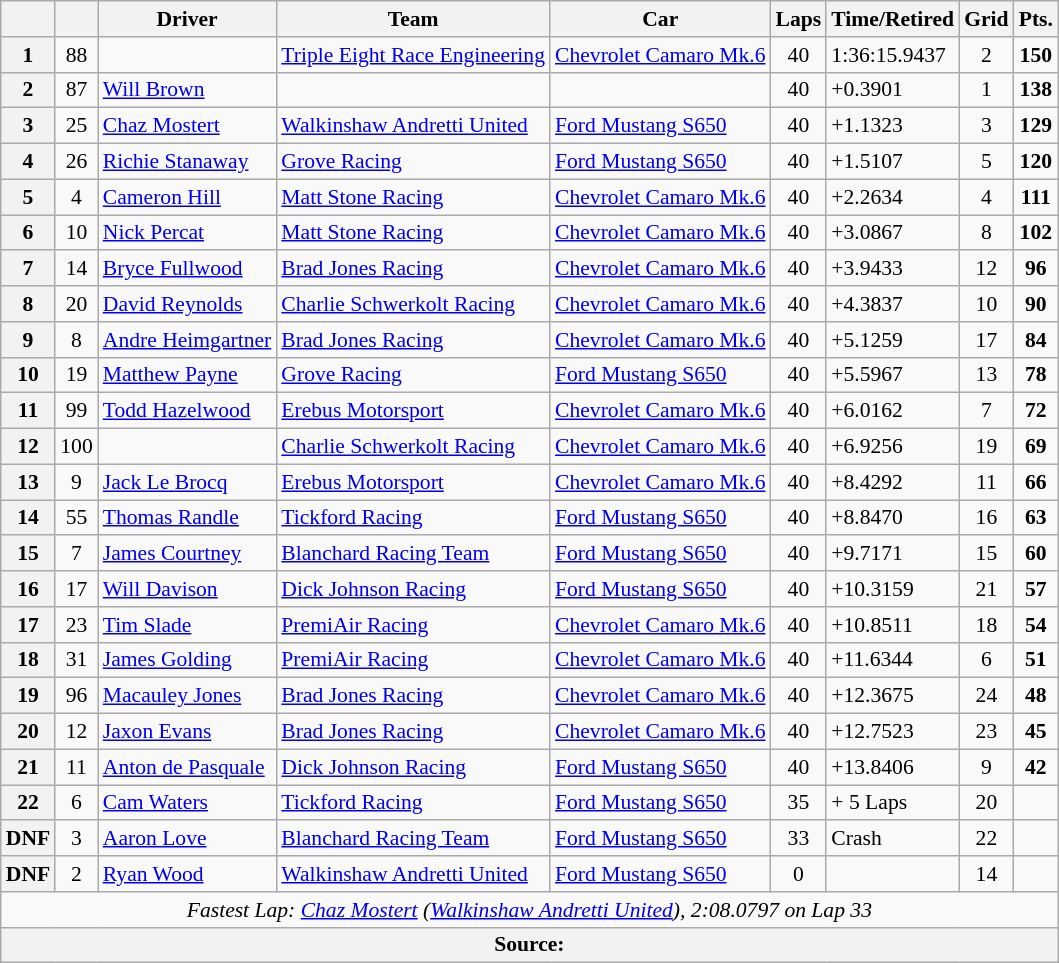<table class="wikitable" style="font-size: 90%">
<tr>
<th></th>
<th></th>
<th>Driver</th>
<th>Team</th>
<th>Car</th>
<th>Laps</th>
<th>Time/Retired</th>
<th>Grid</th>
<th>Pts.</th>
</tr>
<tr>
<th>1</th>
<td align="center">88</td>
<td></td>
<td><a href='#'>Triple Eight Race Engineering</a></td>
<td><a href='#'>Chevrolet Camaro Mk.6</a></td>
<td align="center">40</td>
<td>1:36:15.9437</td>
<td align="center">2</td>
<td align="center"><strong>150</strong></td>
</tr>
<tr>
<th>2</th>
<td align="center">87</td>
<td> <a href='#'>Will Brown</a></td>
<td></td>
<td></td>
<td align="center">40</td>
<td>+0.3901</td>
<td align="center">1</td>
<td align="center"><strong>138</strong></td>
</tr>
<tr>
<th>3</th>
<td align="center">25</td>
<td> <a href='#'>Chaz Mostert</a></td>
<td><a href='#'>Walkinshaw Andretti United</a></td>
<td><a href='#'>Ford Mustang S650</a></td>
<td align="center">40</td>
<td>+1.1323</td>
<td align="center">3</td>
<td align="center"><strong>129</strong></td>
</tr>
<tr>
<th>4</th>
<td align="center">26</td>
<td> <a href='#'>Richie Stanaway</a></td>
<td><a href='#'>Grove Racing</a></td>
<td><a href='#'>Ford Mustang S650</a></td>
<td align="center">40</td>
<td>+1.5107</td>
<td align="center">5</td>
<td align="center"><strong>120</strong></td>
</tr>
<tr>
<th>5</th>
<td align="center">4</td>
<td> <a href='#'>Cameron Hill</a></td>
<td><a href='#'>Matt Stone Racing</a></td>
<td><a href='#'>Chevrolet Camaro Mk.6</a></td>
<td align="center">40</td>
<td>+2.2634</td>
<td align="center">4</td>
<td align="center"><strong>111</strong></td>
</tr>
<tr>
<th>6</th>
<td align="center">10</td>
<td> <a href='#'>Nick Percat</a></td>
<td><a href='#'>Matt Stone Racing</a></td>
<td><a href='#'>Chevrolet Camaro Mk.6</a></td>
<td align="center">40</td>
<td>+3.0867</td>
<td align="center">8</td>
<td align="center"><strong>102</strong></td>
</tr>
<tr>
<th>7</th>
<td align="center">14</td>
<td> <a href='#'>Bryce Fullwood</a></td>
<td><a href='#'>Brad Jones Racing</a></td>
<td><a href='#'>Chevrolet Camaro Mk.6</a></td>
<td align="center">40</td>
<td>+3.9433</td>
<td align="center">12</td>
<td align="center"><strong>96</strong></td>
</tr>
<tr>
<th>8</th>
<td align="center">20</td>
<td> <a href='#'>David Reynolds</a></td>
<td><a href='#'>Charlie Schwerkolt Racing</a></td>
<td><a href='#'>Chevrolet Camaro Mk.6</a></td>
<td align="center">40</td>
<td>+4.3837</td>
<td align="center">10</td>
<td align="center"><strong>90</strong></td>
</tr>
<tr>
<th>9</th>
<td align="center">8</td>
<td> <a href='#'>Andre Heimgartner</a></td>
<td><a href='#'>Brad Jones Racing</a></td>
<td><a href='#'>Chevrolet Camaro Mk.6</a></td>
<td align="center">40</td>
<td>+5.1259</td>
<td align="center">17</td>
<td align="center"><strong>84</strong></td>
</tr>
<tr>
<th>10</th>
<td align="center">19</td>
<td> <a href='#'>Matthew Payne</a></td>
<td><a href='#'>Grove Racing</a></td>
<td><a href='#'>Ford Mustang S650</a></td>
<td align="center">40</td>
<td>+5.5967</td>
<td align="center">13</td>
<td align="center"><strong>78</strong></td>
</tr>
<tr>
<th>11</th>
<td align="center">99</td>
<td> <a href='#'>Todd Hazelwood</a></td>
<td><a href='#'>Erebus Motorsport</a></td>
<td><a href='#'>Chevrolet Camaro Mk.6</a></td>
<td align="center">40</td>
<td>+6.0162</td>
<td align="center">7</td>
<td align="center"><strong>72</strong></td>
</tr>
<tr>
<th>12</th>
<td align="center">100</td>
<td></td>
<td><a href='#'>Charlie Schwerkolt Racing</a></td>
<td><a href='#'>Chevrolet Camaro Mk.6</a></td>
<td align="center">40</td>
<td>+6.9256</td>
<td align="center">19</td>
<td align="center"><strong>69</strong></td>
</tr>
<tr>
<th>13</th>
<td align="center">9</td>
<td> <a href='#'>Jack Le Brocq</a></td>
<td><a href='#'>Erebus Motorsport</a></td>
<td><a href='#'>Chevrolet Camaro Mk.6</a></td>
<td align="center">40</td>
<td>+8.4292</td>
<td align="center">11</td>
<td align="center"><strong>66</strong></td>
</tr>
<tr>
<th>14</th>
<td align="center">55</td>
<td> <a href='#'>Thomas Randle</a></td>
<td><a href='#'>Tickford Racing</a></td>
<td><a href='#'>Ford Mustang S650</a></td>
<td align="center">40</td>
<td>+8.8470</td>
<td align="center">16</td>
<td align="center"><strong>63</strong></td>
</tr>
<tr>
<th>15</th>
<td align="center">7</td>
<td> <a href='#'>James Courtney</a></td>
<td><a href='#'>Blanchard Racing Team</a></td>
<td><a href='#'>Ford Mustang S650</a></td>
<td align="center">40</td>
<td>+9.7171</td>
<td align="center">15</td>
<td align="center"><strong>60</strong></td>
</tr>
<tr>
<th>16</th>
<td align="center">17</td>
<td> <a href='#'>Will Davison</a></td>
<td><a href='#'>Dick Johnson Racing</a></td>
<td><a href='#'>Ford Mustang S650</a></td>
<td align="center">40</td>
<td>+10.3159</td>
<td align="center">21</td>
<td align="center"><strong>57</strong></td>
</tr>
<tr>
<th>17</th>
<td align="center">23</td>
<td> <a href='#'>Tim Slade</a></td>
<td><a href='#'>PremiAir Racing</a></td>
<td><a href='#'>Chevrolet Camaro Mk.6</a></td>
<td align="center">40</td>
<td>+10.8511</td>
<td align="center">18</td>
<td align="center"><strong>54</strong></td>
</tr>
<tr>
<th>18</th>
<td align="center">31</td>
<td> <a href='#'>James Golding</a></td>
<td><a href='#'>PremiAir Racing</a></td>
<td><a href='#'>Chevrolet Camaro Mk.6</a></td>
<td align="center">40</td>
<td>+11.6344</td>
<td align="center">6</td>
<td align="center"><strong>51</strong></td>
</tr>
<tr>
<th>19</th>
<td align="center">96</td>
<td> <a href='#'>Macauley Jones</a></td>
<td><a href='#'>Brad Jones Racing</a></td>
<td><a href='#'>Chevrolet Camaro Mk.6</a></td>
<td align="center">40</td>
<td>+12.3675</td>
<td align="center">24</td>
<td align="center"><strong>48</strong></td>
</tr>
<tr>
<th>20</th>
<td align="center">12</td>
<td> <a href='#'>Jaxon Evans</a></td>
<td><a href='#'>Brad Jones Racing</a></td>
<td><a href='#'>Chevrolet Camaro Mk.6</a></td>
<td align="center">40</td>
<td>+12.7523</td>
<td align="center">23</td>
<td align="center"><strong>45</strong></td>
</tr>
<tr>
<th>21</th>
<td align="center">11</td>
<td> <a href='#'>Anton de Pasquale</a></td>
<td><a href='#'>Dick Johnson Racing</a></td>
<td><a href='#'>Ford Mustang S650</a></td>
<td align="center">40</td>
<td>+13.8406</td>
<td align="center">9</td>
<td align="center"><strong>42</strong></td>
</tr>
<tr>
<th>22</th>
<td align="center">6</td>
<td> <a href='#'>Cam Waters</a></td>
<td><a href='#'>Tickford Racing</a></td>
<td><a href='#'>Ford Mustang S650</a></td>
<td align="center">35</td>
<td>+ 5 Laps</td>
<td align="center">20</td>
<td align="center"></td>
</tr>
<tr>
<th>DNF</th>
<td align="center">3</td>
<td> <a href='#'>Aaron Love</a></td>
<td><a href='#'>Blanchard Racing Team</a></td>
<td><a href='#'>Ford Mustang S650</a></td>
<td align="center">33</td>
<td>Crash</td>
<td align="center">22</td>
<td align="center"></td>
</tr>
<tr>
<th>DNF</th>
<td align="center">2</td>
<td> <a href='#'>Ryan Wood</a></td>
<td><a href='#'>Walkinshaw Andretti United</a></td>
<td><a href='#'>Ford Mustang S650</a></td>
<td align="center">0</td>
<td></td>
<td align="center">14</td>
<td align="center"></td>
</tr>
<tr>
<td colspan="9" align="center"><em>Fastest Lap: <a href='#'>Chaz Mostert</a> (<a href='#'>Walkinshaw Andretti United</a>), 2:08.0797 on Lap 33</em></td>
</tr>
<tr>
<th colspan="9">Source:</th>
</tr>
</table>
